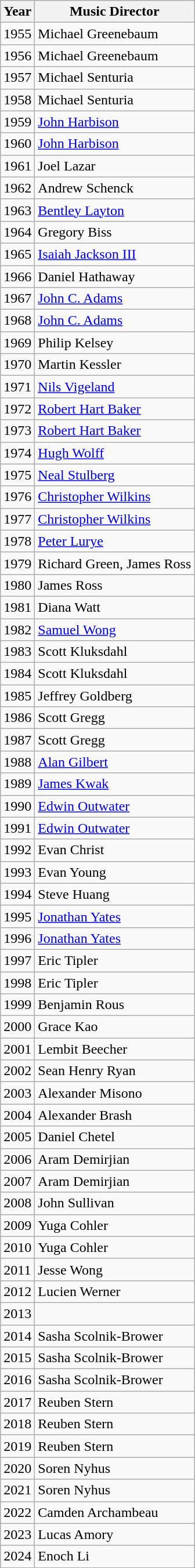<table class="wikitable">
<tr>
<th>Year</th>
<th>Music Director</th>
</tr>
<tr>
<td>1955</td>
<td>Michael Greenebaum</td>
</tr>
<tr>
<td>1956</td>
<td>Michael Greenebaum</td>
</tr>
<tr>
<td>1957</td>
<td>Michael Senturia</td>
</tr>
<tr>
<td>1958</td>
<td>Michael Senturia</td>
</tr>
<tr>
<td>1959</td>
<td><a href='#'>John Harbison</a></td>
</tr>
<tr>
<td>1960</td>
<td><a href='#'>John Harbison</a></td>
</tr>
<tr>
<td>1961</td>
<td>Joel Lazar</td>
</tr>
<tr>
<td>1962</td>
<td>Andrew Schenck</td>
</tr>
<tr>
<td>1963</td>
<td><a href='#'>Bentley Layton</a></td>
</tr>
<tr>
<td>1964</td>
<td>Gregory Biss</td>
</tr>
<tr>
<td>1965</td>
<td><a href='#'>Isaiah Jackson III</a></td>
</tr>
<tr>
<td>1966</td>
<td>Daniel Hathaway</td>
</tr>
<tr>
<td>1967</td>
<td><a href='#'>John C. Adams</a></td>
</tr>
<tr>
<td>1968</td>
<td><a href='#'>John C. Adams</a></td>
</tr>
<tr>
<td>1969</td>
<td>Philip Kelsey</td>
</tr>
<tr>
<td>1970</td>
<td>Martin Kessler</td>
</tr>
<tr>
<td>1971</td>
<td><a href='#'>Nils Vigeland</a></td>
</tr>
<tr>
<td>1972</td>
<td><a href='#'>Robert Hart Baker</a></td>
</tr>
<tr>
<td>1973</td>
<td><a href='#'>Robert Hart Baker</a></td>
</tr>
<tr>
<td>1974</td>
<td><a href='#'>Hugh Wolff</a></td>
</tr>
<tr>
<td>1975</td>
<td><a href='#'>Neal Stulberg</a></td>
</tr>
<tr>
<td>1976</td>
<td><a href='#'>Christopher Wilkins</a></td>
</tr>
<tr>
<td>1977</td>
<td><a href='#'>Christopher Wilkins</a></td>
</tr>
<tr>
<td>1978</td>
<td><a href='#'>Peter Lurye</a></td>
</tr>
<tr>
<td>1979</td>
<td>Richard Green, James Ross</td>
</tr>
<tr>
<td>1980</td>
<td>James Ross</td>
</tr>
<tr>
<td>1981</td>
<td>Diana Watt</td>
</tr>
<tr>
<td>1982</td>
<td><a href='#'>Samuel Wong</a></td>
</tr>
<tr>
<td>1983</td>
<td>Scott Kluksdahl</td>
</tr>
<tr>
<td>1984</td>
<td>Scott Kluksdahl</td>
</tr>
<tr>
<td>1985</td>
<td>Jeffrey Goldberg</td>
</tr>
<tr>
<td>1986</td>
<td>Scott Gregg</td>
</tr>
<tr>
<td>1987</td>
<td>Scott Gregg</td>
</tr>
<tr>
<td>1988</td>
<td><a href='#'>Alan Gilbert</a></td>
</tr>
<tr>
<td>1989</td>
<td><a href='#'>James Kwak</a></td>
</tr>
<tr>
<td>1990</td>
<td><a href='#'>Edwin Outwater</a></td>
</tr>
<tr>
<td>1991</td>
<td><a href='#'>Edwin Outwater</a></td>
</tr>
<tr>
<td>1992</td>
<td>Evan Christ</td>
</tr>
<tr>
<td>1993</td>
<td>Evan Young</td>
</tr>
<tr>
<td>1994</td>
<td>Steve Huang</td>
</tr>
<tr>
<td>1995</td>
<td><a href='#'>Jonathan Yates</a></td>
</tr>
<tr>
<td>1996</td>
<td><a href='#'>Jonathan Yates</a></td>
</tr>
<tr>
<td>1997</td>
<td>Eric Tipler</td>
</tr>
<tr>
<td>1998</td>
<td>Eric Tipler</td>
</tr>
<tr>
<td>1999</td>
<td>Benjamin Rous</td>
</tr>
<tr>
<td>2000</td>
<td>Grace Kao</td>
</tr>
<tr>
<td>2001</td>
<td>Lembit Beecher</td>
</tr>
<tr>
<td>2002</td>
<td>Sean Henry Ryan</td>
</tr>
<tr>
<td>2003</td>
<td>Alexander Misono</td>
</tr>
<tr>
<td>2004</td>
<td>Alexander Brash</td>
</tr>
<tr>
<td>2005</td>
<td>Daniel Chetel</td>
</tr>
<tr>
<td>2006</td>
<td>Aram Demirjian</td>
</tr>
<tr>
<td>2007</td>
<td>Aram Demirjian</td>
</tr>
<tr>
<td>2008</td>
<td>John Sullivan</td>
</tr>
<tr>
<td>2009</td>
<td>Yuga Cohler</td>
</tr>
<tr>
<td>2010</td>
<td>Yuga Cohler</td>
</tr>
<tr>
<td>2011</td>
<td>Jesse Wong</td>
</tr>
<tr>
<td>2012</td>
<td>Lucien Werner</td>
</tr>
<tr>
<td>2013</td>
<td></td>
</tr>
<tr>
<td>2014</td>
<td>Sasha Scolnik-Brower</td>
</tr>
<tr>
<td>2015</td>
<td>Sasha Scolnik-Brower</td>
</tr>
<tr>
<td>2016</td>
<td>Sasha Scolnik-Brower</td>
</tr>
<tr>
<td>2017</td>
<td>Reuben Stern</td>
</tr>
<tr>
<td>2018</td>
<td>Reuben Stern</td>
</tr>
<tr>
<td>2019</td>
<td>Reuben Stern</td>
</tr>
<tr>
<td>2020</td>
<td>Soren Nyhus</td>
</tr>
<tr>
<td>2021</td>
<td>Soren Nyhus</td>
</tr>
<tr>
<td>2022</td>
<td>Camden Archambeau</td>
</tr>
<tr>
<td>2023</td>
<td>Lucas Amory</td>
</tr>
<tr>
<td>2024</td>
<td>Enoch Li</td>
</tr>
</table>
